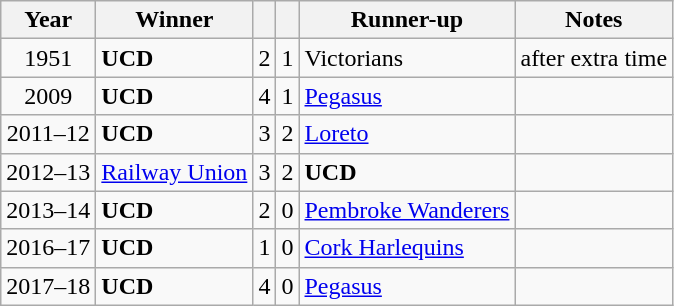<table class="wikitable">
<tr>
<th>Year</th>
<th>Winner</th>
<th></th>
<th></th>
<th>Runner-up</th>
<th>Notes</th>
</tr>
<tr>
<td align="center">1951</td>
<td><strong>UCD</strong></td>
<td align="center">2</td>
<td align="center">1</td>
<td>Victorians</td>
<td>after extra time </td>
</tr>
<tr>
<td align="center">2009</td>
<td><strong>UCD</strong></td>
<td align="center">4</td>
<td align="center">1</td>
<td><a href='#'>Pegasus</a></td>
<td></td>
</tr>
<tr>
<td align="center">2011–12</td>
<td><strong>UCD</strong></td>
<td align="center">3</td>
<td align="center">2</td>
<td><a href='#'>Loreto</a></td>
<td></td>
</tr>
<tr>
<td align="center">2012–13</td>
<td><a href='#'>Railway Union</a></td>
<td align="center">3</td>
<td align="center">2</td>
<td><strong>UCD</strong></td>
<td></td>
</tr>
<tr>
<td align="center">2013–14</td>
<td><strong>UCD</strong></td>
<td align="center">2</td>
<td align="center">0</td>
<td><a href='#'>Pembroke Wanderers</a></td>
<td></td>
</tr>
<tr>
<td align="center">2016–17</td>
<td><strong>UCD</strong></td>
<td align="center">1</td>
<td align="center">0</td>
<td><a href='#'>Cork Harlequins</a></td>
<td></td>
</tr>
<tr>
<td align="center">2017–18</td>
<td><strong>UCD</strong></td>
<td align="center">4</td>
<td align="center">0</td>
<td><a href='#'>Pegasus</a></td>
<td></td>
</tr>
</table>
